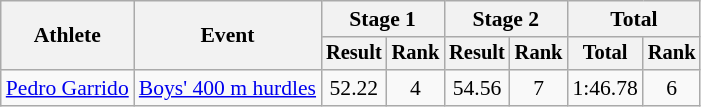<table class="wikitable" style="font-size:90%">
<tr>
<th rowspan=2>Athlete</th>
<th rowspan=2>Event</th>
<th colspan=2>Stage 1</th>
<th colspan=2>Stage 2</th>
<th colspan=2>Total</th>
</tr>
<tr style="font-size:95%">
<th>Result</th>
<th>Rank</th>
<th>Result</th>
<th>Rank</th>
<th>Total</th>
<th>Rank</th>
</tr>
<tr align=center>
<td align=left><a href='#'>Pedro Garrido</a></td>
<td align=left><a href='#'>Boys' 400 m hurdles</a></td>
<td>52.22</td>
<td>4</td>
<td>54.56</td>
<td>7</td>
<td>1:46.78</td>
<td>6</td>
</tr>
</table>
